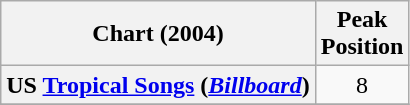<table class="wikitable plainrowheaders" style="text-align:center;">
<tr>
<th scope="col">Chart (2004)</th>
<th scope="col">Peak <br> Position</th>
</tr>
<tr>
<th scope="row">US <a href='#'>Tropical Songs</a> (<em><a href='#'>Billboard</a></em>)</th>
<td style="text-align:center;">8</td>
</tr>
<tr>
</tr>
</table>
